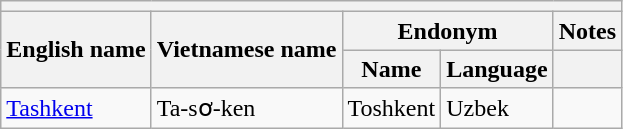<table class="wikitable sortable">
<tr>
<th colspan="5"></th>
</tr>
<tr>
<th rowspan="2">English name</th>
<th rowspan="2">Vietnamese name</th>
<th colspan="2">Endonym</th>
<th>Notes</th>
</tr>
<tr>
<th>Name</th>
<th>Language</th>
<th></th>
</tr>
<tr>
<td><a href='#'>Tashkent</a></td>
<td>Ta-sơ-ken</td>
<td>Toshkent</td>
<td>Uzbek</td>
</tr>
</table>
